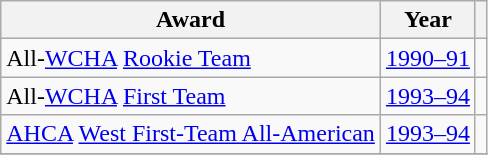<table class="wikitable">
<tr>
<th>Award</th>
<th>Year</th>
<th></th>
</tr>
<tr>
<td>All-<a href='#'>WCHA</a> <a href='#'>Rookie Team</a></td>
<td><a href='#'>1990–91</a></td>
<td></td>
</tr>
<tr>
<td>All-<a href='#'>WCHA</a> <a href='#'>First Team</a></td>
<td><a href='#'>1993–94</a></td>
<td></td>
</tr>
<tr>
<td><a href='#'>AHCA</a> <a href='#'>West First-Team All-American</a></td>
<td><a href='#'>1993–94</a></td>
<td></td>
</tr>
<tr>
</tr>
</table>
